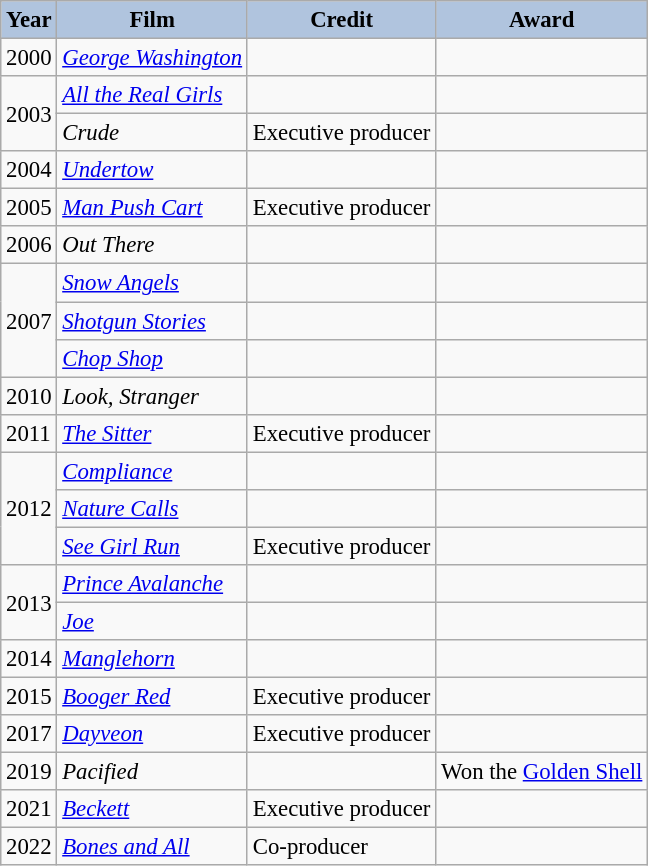<table class="wikitable" style="font-size:95%;">
<tr>
<th style="background:#B0C4DE;">Year</th>
<th style="background:#B0C4DE;">Film</th>
<th style="background:#B0C4DE;">Credit</th>
<th style="background:#B0C4DE;">Award</th>
</tr>
<tr>
<td>2000</td>
<td><em><a href='#'>George Washington</a></em></td>
<td></td>
<td></td>
</tr>
<tr>
<td rowspan=2>2003</td>
<td><em><a href='#'>All the Real Girls</a></em></td>
<td></td>
<td></td>
</tr>
<tr>
<td><em>Crude</em></td>
<td>Executive producer</td>
<td></td>
</tr>
<tr>
<td>2004</td>
<td><em><a href='#'>Undertow</a></em></td>
<td></td>
<td></td>
</tr>
<tr>
<td>2005</td>
<td><em><a href='#'>Man Push Cart</a></em></td>
<td>Executive producer</td>
<td></td>
</tr>
<tr>
<td>2006</td>
<td><em>Out There</em></td>
<td></td>
<td></td>
</tr>
<tr>
<td rowspan=3>2007</td>
<td><em><a href='#'>Snow Angels</a></em></td>
<td></td>
<td></td>
</tr>
<tr>
<td><em><a href='#'>Shotgun Stories</a></em></td>
<td></td>
<td></td>
</tr>
<tr>
<td><em><a href='#'>Chop Shop</a></em></td>
<td></td>
<td></td>
</tr>
<tr>
<td>2010</td>
<td><em>Look, Stranger</em></td>
<td></td>
<td></td>
</tr>
<tr>
<td>2011</td>
<td><em><a href='#'>The Sitter</a></em></td>
<td>Executive producer</td>
<td></td>
</tr>
<tr>
<td rowspan=3>2012</td>
<td><em><a href='#'>Compliance</a></em></td>
<td></td>
<td></td>
</tr>
<tr>
<td><em><a href='#'>Nature Calls</a></em></td>
<td></td>
<td></td>
</tr>
<tr>
<td><em><a href='#'>See Girl Run</a></em></td>
<td>Executive producer</td>
<td></td>
</tr>
<tr>
<td rowspan=2>2013</td>
<td><em><a href='#'>Prince Avalanche</a></em></td>
<td></td>
<td></td>
</tr>
<tr>
<td><em><a href='#'>Joe</a></em></td>
<td></td>
<td></td>
</tr>
<tr>
<td>2014</td>
<td><em><a href='#'>Manglehorn</a></em></td>
<td></td>
<td></td>
</tr>
<tr>
<td>2015</td>
<td><em><a href='#'>Booger Red</a></em></td>
<td>Executive producer</td>
<td></td>
</tr>
<tr>
<td>2017</td>
<td><em><a href='#'>Dayveon</a></em></td>
<td>Executive producer</td>
<td></td>
</tr>
<tr>
<td>2019</td>
<td><em>Pacified</em></td>
<td></td>
<td>Won the <a href='#'>Golden Shell</a></td>
</tr>
<tr>
<td>2021</td>
<td><em><a href='#'>Beckett</a></em></td>
<td>Executive producer</td>
<td></td>
</tr>
<tr>
<td>2022</td>
<td><em><a href='#'>Bones and All</a></em></td>
<td>Co-producer</td>
<td></td>
</tr>
</table>
